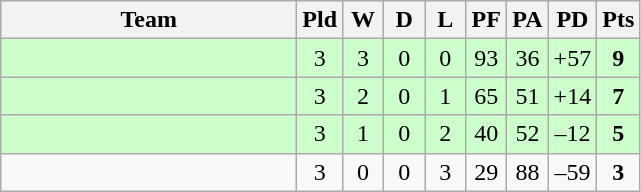<table class="wikitable" style="text-align:center;">
<tr>
<th width=190>Team</th>
<th width=20 abbr="Played">Pld</th>
<th width=20 abbr="Won">W</th>
<th width=20 abbr="Drawn">D</th>
<th width=20 abbr="Lost">L</th>
<th width=20 abbr="Points for">PF</th>
<th width=20 abbr="Points against">PA</th>
<th width=25 abbr="Points difference">PD</th>
<th width=20 abbr="Points">Pts</th>
</tr>
<tr style="background:#ccffcc">
<td align=left></td>
<td>3</td>
<td>3</td>
<td>0</td>
<td>0</td>
<td>93</td>
<td>36</td>
<td>+57</td>
<td><strong>9</strong></td>
</tr>
<tr style="background:#ccffcc">
<td align=left></td>
<td>3</td>
<td>2</td>
<td>0</td>
<td>1</td>
<td>65</td>
<td>51</td>
<td>+14</td>
<td><strong>7</strong></td>
</tr>
<tr style="background:#ccffcc">
<td align=left></td>
<td>3</td>
<td>1</td>
<td>0</td>
<td>2</td>
<td>40</td>
<td>52</td>
<td>–12</td>
<td><strong>5</strong></td>
</tr>
<tr>
<td align=left></td>
<td>3</td>
<td>0</td>
<td>0</td>
<td>3</td>
<td>29</td>
<td>88</td>
<td>–59</td>
<td><strong>3</strong></td>
</tr>
</table>
